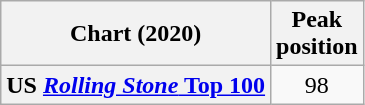<table class="wikitable sortable plainrowheaders" style="text-align:center">
<tr>
<th scope="col">Chart (2020)</th>
<th scope="col">Peak<br>position</th>
</tr>
<tr>
<th scope="row">US <a href='#'><em>Rolling Stone</em> Top 100</a></th>
<td>98</td>
</tr>
</table>
